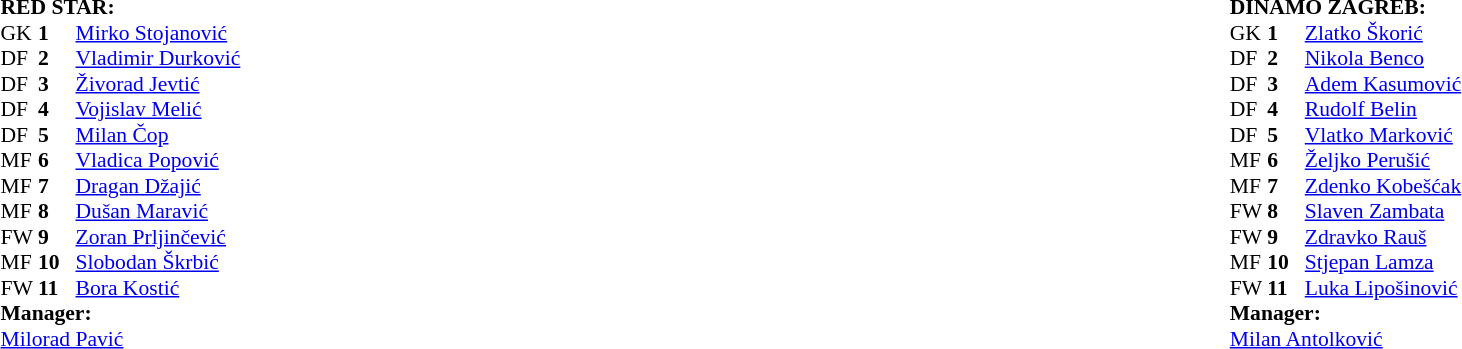<table width="100%">
<tr>
<td valign="top" width="50%"><br><table style="font-size: 90%" cellspacing="0" cellpadding="0">
<tr>
<td colspan="4"><strong>RED STAR:</strong></td>
</tr>
<tr>
<th width="25"></th>
<th width="25"></th>
<th width="200"></th>
<th></th>
</tr>
<tr>
<td>GK</td>
<td><strong>1</strong></td>
<td> <a href='#'>Mirko Stojanović</a></td>
</tr>
<tr>
<td>DF</td>
<td><strong>2</strong></td>
<td> <a href='#'>Vladimir Durković</a></td>
</tr>
<tr>
<td>DF</td>
<td><strong>3</strong></td>
<td> <a href='#'>Živorad Jevtić</a></td>
</tr>
<tr>
<td>DF</td>
<td><strong>4</strong></td>
<td> <a href='#'>Vojislav Melić</a></td>
</tr>
<tr>
<td>DF</td>
<td><strong>5</strong></td>
<td> <a href='#'>Milan Čop</a></td>
</tr>
<tr>
<td>MF</td>
<td><strong>6</strong></td>
<td> <a href='#'>Vladica Popović</a></td>
</tr>
<tr>
<td>MF</td>
<td><strong>7</strong></td>
<td> <a href='#'>Dragan Džajić</a></td>
</tr>
<tr>
<td>MF</td>
<td><strong>8</strong></td>
<td> <a href='#'>Dušan Maravić</a></td>
</tr>
<tr>
<td>FW</td>
<td><strong>9</strong></td>
<td> <a href='#'>Zoran Prljinčević</a></td>
</tr>
<tr>
<td>MF</td>
<td><strong>10</strong></td>
<td> <a href='#'>Slobodan Škrbić</a></td>
</tr>
<tr>
<td>FW</td>
<td><strong>11</strong></td>
<td> <a href='#'>Bora Kostić</a></td>
</tr>
<tr>
<td colspan=4><strong>Manager:</strong></td>
</tr>
<tr>
<td colspan="4"> <a href='#'>Milorad Pavić</a></td>
</tr>
</table>
</td>
<td valign="top" width="50%"><br><table style="font-size: 90%" cellspacing="0" cellpadding="0" align="center">
<tr>
<td colspan="4"><strong>DINAMO ZAGREB:</strong></td>
</tr>
<tr>
<th width="25"></th>
<th width="25"></th>
<th width="200"></th>
<th></th>
</tr>
<tr>
<td>GK</td>
<td><strong>1</strong></td>
<td> <a href='#'>Zlatko Škorić</a></td>
</tr>
<tr>
<td>DF</td>
<td><strong>2</strong></td>
<td> <a href='#'>Nikola Benco</a></td>
</tr>
<tr>
<td>DF</td>
<td><strong>3</strong></td>
<td> <a href='#'>Adem Kasumović</a></td>
</tr>
<tr>
<td>DF</td>
<td><strong>4</strong></td>
<td> <a href='#'>Rudolf Belin</a></td>
</tr>
<tr>
<td>DF</td>
<td><strong>5</strong></td>
<td> <a href='#'>Vlatko Marković</a></td>
</tr>
<tr>
<td>MF</td>
<td><strong>6</strong></td>
<td> <a href='#'>Željko Perušić</a></td>
</tr>
<tr>
<td>MF</td>
<td><strong>7</strong></td>
<td> <a href='#'>Zdenko Kobešćak</a></td>
</tr>
<tr>
<td>FW</td>
<td><strong>8</strong></td>
<td> <a href='#'>Slaven Zambata</a></td>
</tr>
<tr>
<td>FW</td>
<td><strong>9</strong></td>
<td> <a href='#'>Zdravko Rauš</a></td>
</tr>
<tr>
<td>MF</td>
<td><strong>10</strong></td>
<td> <a href='#'>Stjepan Lamza</a></td>
</tr>
<tr>
<td>FW</td>
<td><strong>11</strong></td>
<td> <a href='#'>Luka Lipošinović</a></td>
</tr>
<tr>
<td colspan=4><strong>Manager:</strong></td>
</tr>
<tr>
<td colspan="4"> <a href='#'>Milan Antolković</a></td>
</tr>
</table>
</td>
</tr>
</table>
